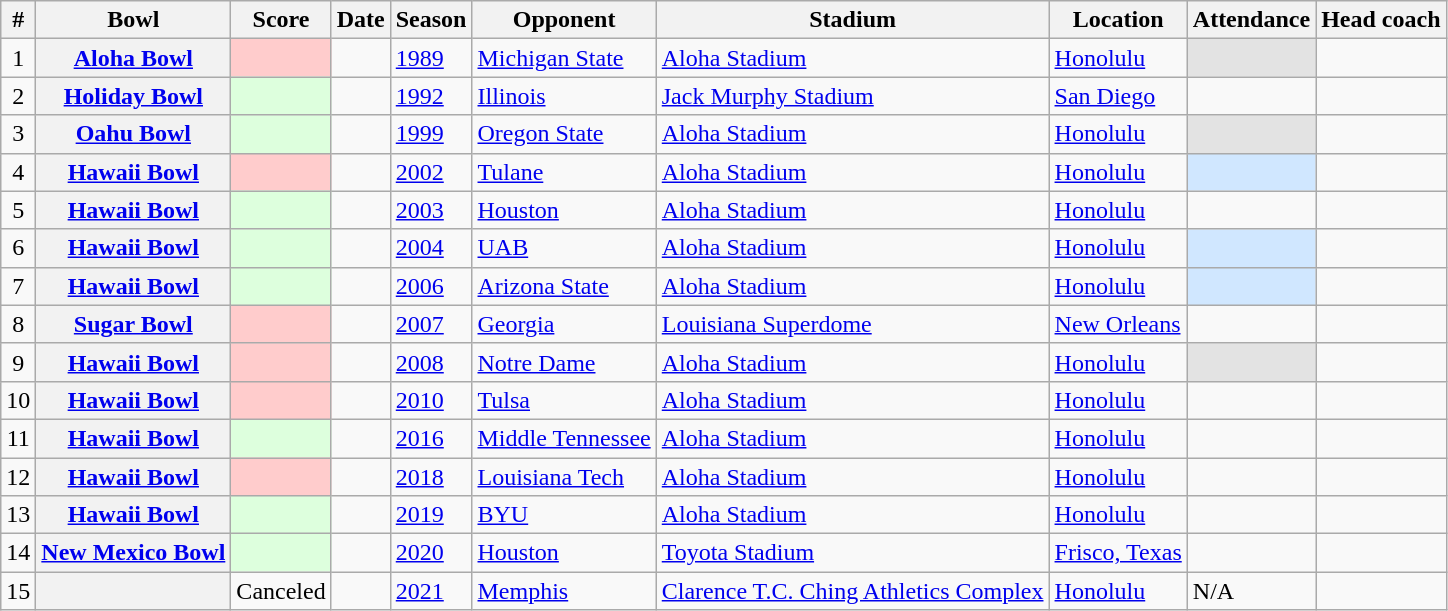<table class="wikitable sortable">
<tr>
<th scope="col">#</th>
<th scope="col">Bowl</th>
<th scope="col">Score</th>
<th scope="col">Date</th>
<th scope="col">Season</th>
<th scope="col">Opponent</th>
<th scope="col">Stadium</th>
<th scope="col">Location</th>
<th scope="col">Attendance</th>
<th scope="col">Head coach</th>
</tr>
<tr>
<td align="center">1</td>
<th scope="row"><a href='#'>Aloha Bowl</a></th>
<td style="background:#fcc;"></td>
<td></td>
<td><a href='#'>1989</a></td>
<td><a href='#'>Michigan State</a></td>
<td><a href='#'>Aloha Stadium</a></td>
<td><a href='#'>Honolulu</a></td>
<td style="background:#e3e3e3;"><sup></sup></td>
<td></td>
</tr>
<tr>
<td align="center">2</td>
<th scope="row"><a href='#'>Holiday Bowl</a></th>
<td style="background:#dfd;"></td>
<td></td>
<td><a href='#'>1992</a></td>
<td><a href='#'>Illinois</a></td>
<td><a href='#'>Jack Murphy Stadium</a></td>
<td><a href='#'>San Diego</a></td>
<td></td>
<td></td>
</tr>
<tr>
<td align="center">3</td>
<th scope="row"><a href='#'>Oahu Bowl</a></th>
<td style="background:#dfd;"></td>
<td></td>
<td><a href='#'>1999</a></td>
<td><a href='#'>Oregon State</a></td>
<td><a href='#'>Aloha Stadium</a></td>
<td><a href='#'>Honolulu</a></td>
<td style="background:#e3e3e3;"><sup></sup></td>
<td></td>
</tr>
<tr>
<td align="center">4</td>
<th scope="row"><a href='#'>Hawaii Bowl</a></th>
<td style="background:#fcc;"></td>
<td></td>
<td><a href='#'>2002</a></td>
<td><a href='#'>Tulane</a></td>
<td><a href='#'>Aloha Stadium</a></td>
<td><a href='#'>Honolulu</a></td>
<td style="background:#d0e7ff;"><sup></sup></td>
<td></td>
</tr>
<tr>
<td align="center">5</td>
<th scope="row"><a href='#'>Hawaii Bowl</a></th>
<td style="background:#dfd;"></td>
<td></td>
<td><a href='#'>2003</a></td>
<td><a href='#'>Houston</a></td>
<td><a href='#'>Aloha Stadium</a></td>
<td><a href='#'>Honolulu</a></td>
<td></td>
<td></td>
</tr>
<tr>
<td align="center">6</td>
<th scope="row"><a href='#'>Hawaii Bowl</a></th>
<td style="background:#dfd;"></td>
<td></td>
<td><a href='#'>2004</a></td>
<td><a href='#'>UAB</a></td>
<td><a href='#'>Aloha Stadium</a></td>
<td><a href='#'>Honolulu</a></td>
<td style="background:#d0e7ff;"><sup></sup></td>
<td></td>
</tr>
<tr>
<td align="center">7</td>
<th scope="row"><a href='#'>Hawaii Bowl</a></th>
<td style="background:#dfd;"></td>
<td></td>
<td><a href='#'>2006</a></td>
<td><a href='#'>Arizona State</a></td>
<td><a href='#'>Aloha Stadium</a></td>
<td><a href='#'>Honolulu</a></td>
<td style="background:#d0e7ff;"><sup></sup></td>
<td></td>
</tr>
<tr>
<td align="center">8</td>
<th scope="row"><a href='#'>Sugar Bowl</a></th>
<td style="background:#fcc;"></td>
<td></td>
<td><a href='#'>2007</a></td>
<td><a href='#'>Georgia</a></td>
<td><a href='#'>Louisiana Superdome</a></td>
<td><a href='#'>New Orleans</a></td>
<td></td>
<td></td>
</tr>
<tr>
<td align="center">9</td>
<th scope="row"><a href='#'>Hawaii Bowl</a></th>
<td style="background:#fcc;"></td>
<td></td>
<td><a href='#'>2008</a></td>
<td><a href='#'>Notre Dame</a></td>
<td><a href='#'>Aloha Stadium</a></td>
<td><a href='#'>Honolulu</a></td>
<td style="background:#e3e3e3;"><sup></sup></td>
<td></td>
</tr>
<tr>
<td align="center">10</td>
<th scope="row"><a href='#'>Hawaii Bowl</a></th>
<td style="background:#fcc;"></td>
<td></td>
<td><a href='#'>2010</a></td>
<td><a href='#'>Tulsa</a></td>
<td><a href='#'>Aloha Stadium</a></td>
<td><a href='#'>Honolulu</a></td>
<td></td>
<td></td>
</tr>
<tr>
<td align="center">11</td>
<th scope="row"><a href='#'>Hawaii Bowl</a></th>
<td style="background:#dfd;"></td>
<td></td>
<td><a href='#'>2016</a></td>
<td><a href='#'>Middle Tennessee</a></td>
<td><a href='#'>Aloha Stadium</a></td>
<td><a href='#'>Honolulu</a></td>
<td></td>
<td></td>
</tr>
<tr>
<td align="center">12</td>
<th scope="row"><a href='#'>Hawaii Bowl</a></th>
<td style="background:#fcc;"></td>
<td></td>
<td><a href='#'>2018</a></td>
<td><a href='#'>Louisiana Tech</a></td>
<td><a href='#'>Aloha Stadium</a></td>
<td><a href='#'>Honolulu</a></td>
<td></td>
<td></td>
</tr>
<tr>
<td align="center">13</td>
<th scope="row"><a href='#'>Hawaii Bowl</a></th>
<td style="background:#dfd;"></td>
<td></td>
<td><a href='#'>2019</a></td>
<td><a href='#'>BYU</a></td>
<td><a href='#'>Aloha Stadium</a></td>
<td><a href='#'>Honolulu</a></td>
<td></td>
<td></td>
</tr>
<tr>
<td align="center">14</td>
<th scope="row"><a href='#'>New Mexico Bowl</a></th>
<td style="background:#dfd;"></td>
<td></td>
<td><a href='#'>2020</a></td>
<td><a href='#'>Houston</a></td>
<td><a href='#'>Toyota Stadium</a></td>
<td><a href='#'>Frisco, Texas</a></td>
<td></td>
<td></td>
</tr>
<tr>
<td align="center">15</td>
<th scope="row"></th>
<td>Canceled</td>
<td></td>
<td><a href='#'>2021</a></td>
<td><a href='#'>Memphis</a></td>
<td><a href='#'>Clarence T.C. Ching Athletics Complex</a></td>
<td><a href='#'>Honolulu</a></td>
<td>N/A</td>
<td></td>
</tr>
</table>
